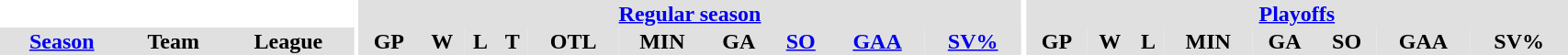<table border="0" cellpadding="1" cellspacing="0" style="text-align:center; width:90%">
<tr ALIGN="center" bgcolor="#e0e0e0">
<th align="center" colspan="3" bgcolor="#ffffff"></th>
<th align="center" rowspan="99" bgcolor="#ffffff"></th>
<th align="center" colspan="10" bgcolor="#e0e0e0"><a href='#'>Regular season</a></th>
<th align="center" rowspan="99" bgcolor="#ffffff"></th>
<th align="center" colspan="8" bgcolor="#e0e0e0"><a href='#'>Playoffs</a></th>
</tr>
<tr ALIGN="center" bgcolor="#e0e0e0">
<th><a href='#'>Season</a></th>
<th>Team</th>
<th>League</th>
<th>GP</th>
<th>W</th>
<th>L</th>
<th>T</th>
<th>OTL</th>
<th>MIN</th>
<th>GA</th>
<th><a href='#'>SO</a></th>
<th><a href='#'>GAA</a></th>
<th><a href='#'>SV%</a></th>
<th>GP</th>
<th>W</th>
<th>L</th>
<th>MIN</th>
<th>GA</th>
<th>SO</th>
<th>GAA</th>
<th>SV%</th>
</tr>
</table>
